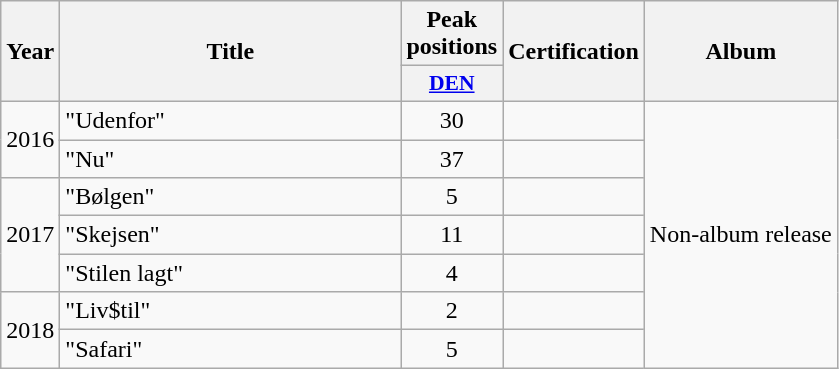<table class="wikitable">
<tr>
<th align="center" rowspan="2" width="10">Year</th>
<th align="center" rowspan="2" width="220">Title</th>
<th align="center" colspan="1" width="20">Peak positions</th>
<th align="center" rowspan="2">Certification</th>
<th align="center" rowspan="2">Album</th>
</tr>
<tr>
<th scope="col" style="width:3em;font-size:90%;"><a href='#'>DEN</a><br></th>
</tr>
<tr>
<td style="text-align:center;" rowspan=2>2016</td>
<td>"Udenfor"</td>
<td style="text-align:center;">30</td>
<td style="text-align:center;"></td>
<td style="text-align:center;" rowspan=7>Non-album release</td>
</tr>
<tr>
<td>"Nu"</td>
<td style="text-align:center;">37</td>
<td style="text-align:center;"></td>
</tr>
<tr>
<td style="text-align:center;" rowspan=3>2017</td>
<td>"Bølgen"</td>
<td style="text-align:center;">5</td>
<td style="text-align:center;"></td>
</tr>
<tr>
<td>"Skejsen"</td>
<td style="text-align:center;">11</td>
<td style="text-align:center;"></td>
</tr>
<tr>
<td>"Stilen lagt"</td>
<td style="text-align:center;">4</td>
<td style="text-align:center;"></td>
</tr>
<tr>
<td style="text-align:center;" rowspan=2>2018</td>
<td>"Liv$til"</td>
<td style="text-align:center;">2</td>
<td style="text-align:center;"></td>
</tr>
<tr>
<td>"Safari"</td>
<td style="text-align:center;">5</td>
<td style="text-align:center;"></td>
</tr>
</table>
